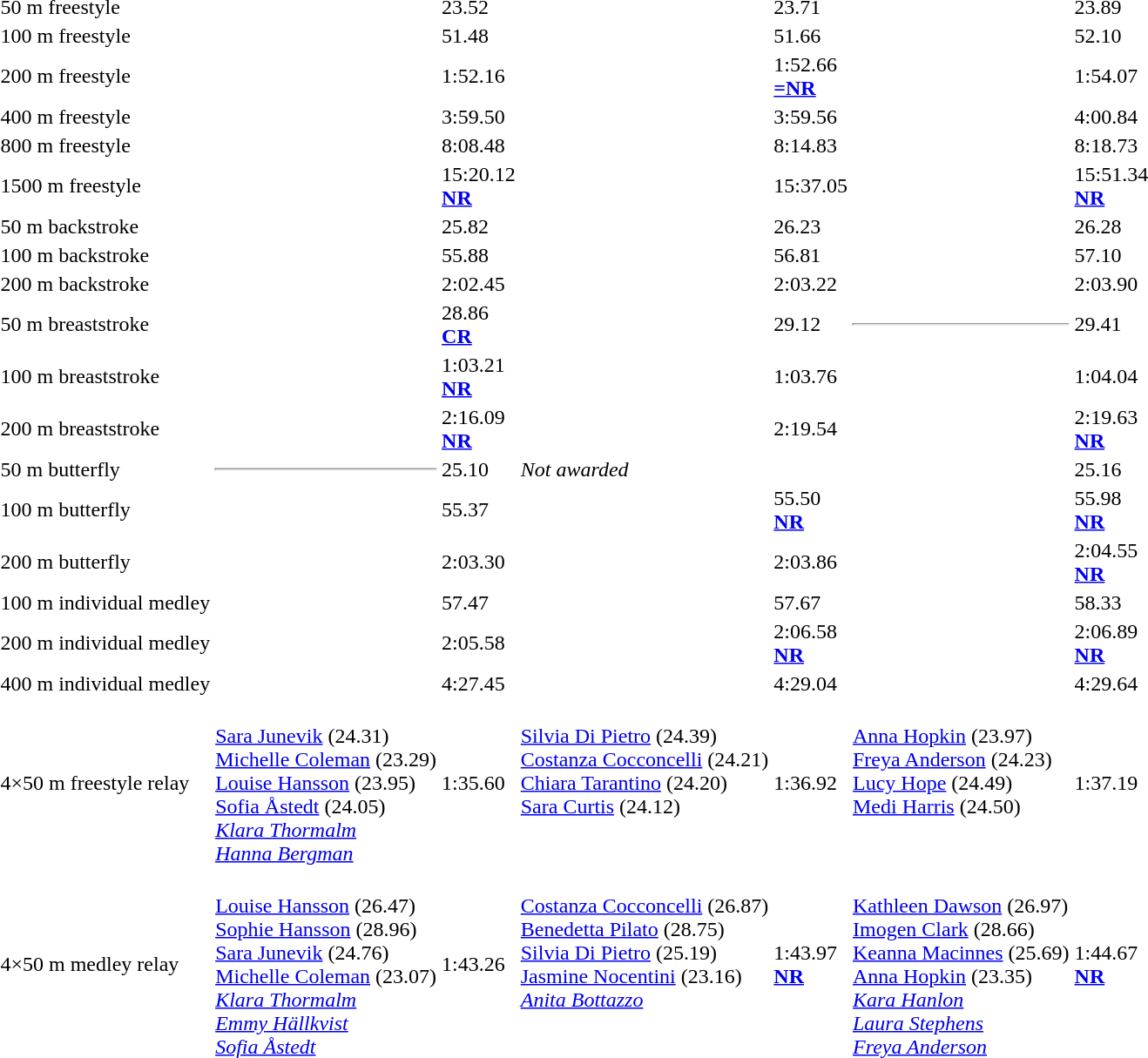<table>
<tr>
<td>50 m freestyle</td>
<td></td>
<td>23.52</td>
<td></td>
<td>23.71</td>
<td></td>
<td>23.89</td>
</tr>
<tr>
<td>100 m freestyle</td>
<td></td>
<td>51.48</td>
<td></td>
<td>51.66</td>
<td></td>
<td>52.10</td>
</tr>
<tr>
<td>200 m freestyle</td>
<td></td>
<td>1:52.16</td>
<td></td>
<td>1:52.66<br><strong><a href='#'>=NR</a></strong></td>
<td></td>
<td>1:54.07</td>
</tr>
<tr>
<td>400 m freestyle</td>
<td></td>
<td>3:59.50</td>
<td></td>
<td>3:59.56</td>
<td></td>
<td>4:00.84</td>
</tr>
<tr>
<td>800 m freestyle</td>
<td></td>
<td>8:08.48</td>
<td></td>
<td>8:14.83</td>
<td></td>
<td>8:18.73</td>
</tr>
<tr>
<td>1500 m freestyle</td>
<td></td>
<td>15:20.12<br><strong><a href='#'>NR</a></strong></td>
<td></td>
<td>15:37.05</td>
<td></td>
<td>15:51.34<br><strong><a href='#'>NR</a></strong></td>
</tr>
<tr>
<td>50 m backstroke</td>
<td></td>
<td>25.82</td>
<td></td>
<td>26.23</td>
<td></td>
<td>26.28</td>
</tr>
<tr>
<td>100 m backstroke</td>
<td></td>
<td>55.88</td>
<td></td>
<td>56.81</td>
<td></td>
<td>57.10</td>
</tr>
<tr>
<td>200 m backstroke</td>
<td></td>
<td>2:02.45</td>
<td></td>
<td>2:03.22</td>
<td></td>
<td>2:03.90</td>
</tr>
<tr>
<td>50 m breaststroke</td>
<td></td>
<td>28.86<br><strong><a href='#'>CR</a></strong></td>
<td></td>
<td>29.12</td>
<td><hr></td>
<td>29.41</td>
</tr>
<tr>
<td>100 m breaststroke</td>
<td></td>
<td>1:03.21<br><strong><a href='#'>NR</a></strong></td>
<td></td>
<td>1:03.76</td>
<td></td>
<td>1:04.04</td>
</tr>
<tr>
<td>200 m breaststroke</td>
<td></td>
<td>2:16.09<br><strong><a href='#'>NR</a></strong></td>
<td></td>
<td>2:19.54</td>
<td></td>
<td>2:19.63<br><strong><a href='#'>NR</a></strong></td>
</tr>
<tr>
<td>50 m butterfly</td>
<td><hr></td>
<td>25.10</td>
<td colspan=2><em>Not awarded</em></td>
<td></td>
<td>25.16</td>
</tr>
<tr>
<td>100 m butterfly</td>
<td></td>
<td>55.37</td>
<td></td>
<td>55.50<br><strong><a href='#'>NR</a></strong></td>
<td></td>
<td>55.98<br><strong><a href='#'>NR</a></strong></td>
</tr>
<tr>
<td>200 m butterfly</td>
<td></td>
<td>2:03.30</td>
<td></td>
<td>2:03.86</td>
<td></td>
<td>2:04.55<br><strong><a href='#'>NR</a></strong></td>
</tr>
<tr>
<td>100 m individual medley</td>
<td></td>
<td>57.47</td>
<td></td>
<td>57.67</td>
<td></td>
<td>58.33</td>
</tr>
<tr>
<td>200 m individual medley</td>
<td></td>
<td>2:05.58</td>
<td></td>
<td>2:06.58<br><strong><a href='#'>NR</a></strong></td>
<td></td>
<td>2:06.89<br><strong><a href='#'>NR</a></strong></td>
</tr>
<tr>
<td>400 m individual medley</td>
<td></td>
<td>4:27.45</td>
<td></td>
<td>4:29.04</td>
<td></td>
<td>4:29.64</td>
</tr>
<tr>
<td>4×50 m freestyle relay</td>
<td valign=top><br><a href='#'>Sara Junevik</a> (24.31)<br><a href='#'>Michelle Coleman</a> (23.29)<br><a href='#'>Louise Hansson</a> (23.95)<br><a href='#'>Sofia Åstedt</a> (24.05)<br><em><a href='#'>Klara Thormalm</a><br><a href='#'>Hanna Bergman</a></em></td>
<td>1:35.60</td>
<td valign=top><br><a href='#'>Silvia Di Pietro</a> (24.39)<br><a href='#'>Costanza Cocconcelli</a> (24.21)<br><a href='#'>Chiara Tarantino</a> (24.20)<br><a href='#'>Sara Curtis</a> (24.12)</td>
<td>1:36.92</td>
<td valign=top><br><a href='#'>Anna Hopkin</a> (23.97)<br><a href='#'>Freya Anderson</a> (24.23)<br><a href='#'>Lucy Hope</a> (24.49)<br><a href='#'>Medi Harris</a> (24.50)</td>
<td>1:37.19</td>
</tr>
<tr>
<td>4×50 m medley relay</td>
<td valign=top><br><a href='#'>Louise Hansson</a> (26.47)<br><a href='#'>Sophie Hansson</a> (28.96)<br><a href='#'>Sara Junevik</a> (24.76)<br><a href='#'>Michelle Coleman</a> (23.07)<br><em><a href='#'>Klara Thormalm</a><br><a href='#'>Emmy Hällkvist</a><br><a href='#'>Sofia Åstedt</a></em></td>
<td>1:43.26</td>
<td valign=top><br><a href='#'>Costanza Cocconcelli</a> (26.87)<br><a href='#'>Benedetta Pilato</a> (28.75)<br><a href='#'>Silvia Di Pietro</a> (25.19)<br><a href='#'>Jasmine Nocentini</a> (23.16)<br><em><a href='#'>Anita Bottazzo</a></em></td>
<td>1:43.97<br><strong><a href='#'>NR</a></strong></td>
<td valign=top><br><a href='#'>Kathleen Dawson</a> (26.97)<br><a href='#'>Imogen Clark</a> (28.66)<br><a href='#'>Keanna Macinnes</a> (25.69)<br><a href='#'>Anna Hopkin</a> (23.35)<br><em><a href='#'>Kara Hanlon</a><br><a href='#'>Laura Stephens</a><br><a href='#'>Freya Anderson</a></em></td>
<td>1:44.67<br><strong><a href='#'>NR</a></strong></td>
</tr>
</table>
